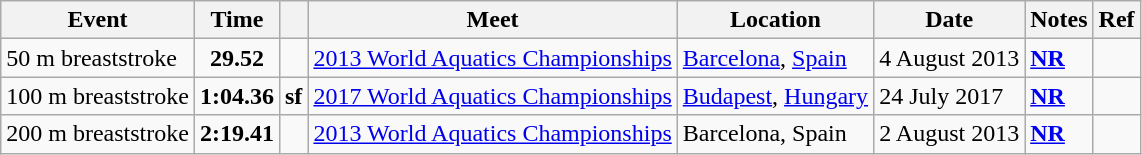<table class="wikitable">
<tr>
<th>Event</th>
<th>Time</th>
<th></th>
<th>Meet</th>
<th>Location</th>
<th>Date</th>
<th>Notes</th>
<th>Ref</th>
</tr>
<tr>
<td>50 m breaststroke</td>
<td align="center"><strong>29.52</strong></td>
<td></td>
<td><a href='#'>2013 World Aquatics Championships</a></td>
<td><a href='#'>Barcelona</a>, <a href='#'>Spain</a></td>
<td>4 August 2013</td>
<td><strong><a href='#'>NR</a></strong></td>
<td style="text-align:center;"></td>
</tr>
<tr>
<td>100 m breaststroke</td>
<td align="center"><strong>1:04.36</strong></td>
<td><strong>sf</strong></td>
<td><a href='#'>2017 World Aquatics Championships</a></td>
<td><a href='#'>Budapest</a>, <a href='#'>Hungary</a></td>
<td>24 July 2017</td>
<td><strong><a href='#'>NR</a></strong></td>
<td style="text-align:center;"></td>
</tr>
<tr>
<td>200 m breaststroke</td>
<td align="center"><strong>2:19.41</strong></td>
<td></td>
<td><a href='#'>2013 World Aquatics Championships</a></td>
<td>Barcelona, Spain</td>
<td>2 August 2013</td>
<td><strong><a href='#'>NR</a></strong></td>
<td style="text-align:center;"></td>
</tr>
</table>
